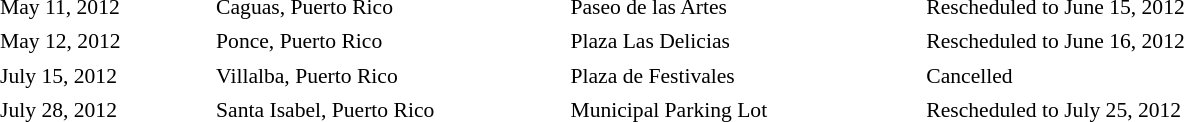<table cellpadding="2" style="border: 0px solid darkgray; font-size:90%">
<tr>
<th width="150"></th>
<th width="250"></th>
<th width="250"></th>
<th width="700"></th>
</tr>
<tr border="0">
<td>May 11, 2012</td>
<td>Caguas, Puerto Rico</td>
<td>Paseo de las Artes</td>
<td>Rescheduled to June 15, 2012</td>
</tr>
<tr>
<td>May 12, 2012</td>
<td>Ponce, Puerto Rico</td>
<td>Plaza Las Delicias</td>
<td>Rescheduled to June 16, 2012</td>
</tr>
<tr>
<td>July 15, 2012</td>
<td>Villalba, Puerto Rico</td>
<td>Plaza de Festivales</td>
<td>Cancelled</td>
</tr>
<tr>
<td>July 28, 2012</td>
<td>Santa Isabel, Puerto Rico</td>
<td>Municipal Parking Lot</td>
<td>Rescheduled to July 25, 2012</td>
</tr>
</table>
